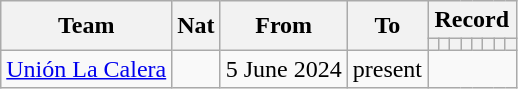<table class="wikitable" style="text-align: center">
<tr>
<th rowspan=2>Team</th>
<th rowspan=2>Nat</th>
<th rowspan=2>From</th>
<th rowspan=2>To</th>
<th colspan=8>Record</th>
</tr>
<tr>
<th></th>
<th></th>
<th></th>
<th></th>
<th></th>
<th></th>
<th></th>
<th></th>
</tr>
<tr>
<td align="left"><a href='#'>Unión La Calera</a></td>
<td></td>
<td align="left">5 June 2024</td>
<td align="left">present<br></td>
</tr>
</table>
